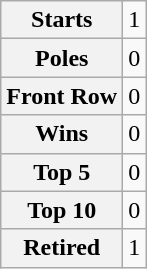<table class="wikitable" style="text-align:center">
<tr>
<th>Starts</th>
<td>1</td>
</tr>
<tr>
<th>Poles</th>
<td>0</td>
</tr>
<tr>
<th>Front Row</th>
<td>0</td>
</tr>
<tr>
<th>Wins</th>
<td>0</td>
</tr>
<tr>
<th>Top 5</th>
<td>0</td>
</tr>
<tr>
<th>Top 10</th>
<td>0</td>
</tr>
<tr>
<th>Retired</th>
<td>1</td>
</tr>
</table>
